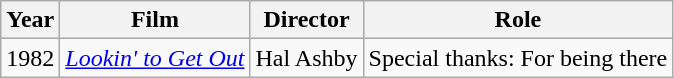<table class="wikitable">
<tr>
<th>Year</th>
<th>Film</th>
<th>Director</th>
<th>Role</th>
</tr>
<tr>
<td>1982</td>
<td><em><a href='#'>Lookin' to Get Out</a></em></td>
<td>Hal Ashby</td>
<td>Special thanks: For being there</td>
</tr>
</table>
